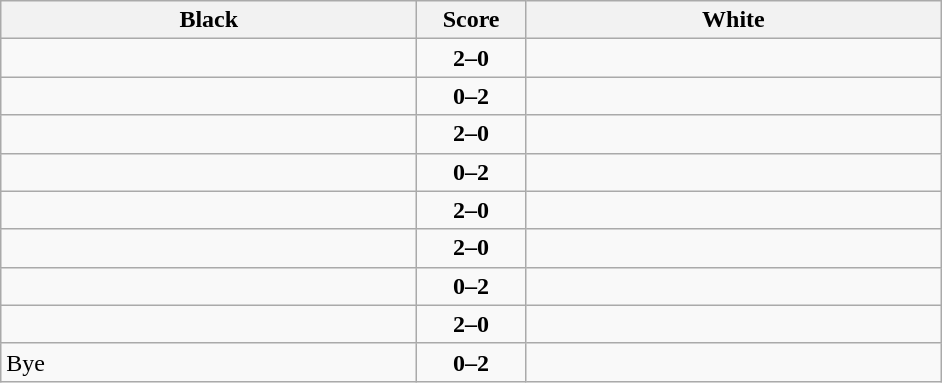<table class="wikitable" style="text-align: center;">
<tr>
<th align="right" width="270">Black</th>
<th width="65">Score</th>
<th align="left" width="270">White</th>
</tr>
<tr>
<td align=left><strong><br></strong></td>
<td align=center><strong>2–0</strong></td>
<td align=left><br></td>
</tr>
<tr>
<td align=left><br></td>
<td align=center><strong>0–2</strong></td>
<td align=left><strong><br></strong></td>
</tr>
<tr>
<td align=left><strong><br></strong></td>
<td align=center><strong>2–0</strong></td>
<td align=left><br></td>
</tr>
<tr>
<td align=left><br></td>
<td align=center><strong>0–2</strong></td>
<td align=left><strong><br></strong></td>
</tr>
<tr>
<td align=left><strong><br></strong></td>
<td align=center><strong>2–0</strong></td>
<td align=left><br></td>
</tr>
<tr>
<td align=left><strong><br></strong></td>
<td align=center><strong>2–0</strong></td>
<td align=left><br></td>
</tr>
<tr>
<td align=left><br></td>
<td align=center><strong>0–2</strong></td>
<td align=left><strong><br></strong></td>
</tr>
<tr>
<td align=left><strong><br></strong></td>
<td align=center><strong>2–0</strong></td>
<td align=left><br></td>
</tr>
<tr>
<td align=left>Bye</td>
<td align=center><strong>0–2</strong></td>
<td align=left><strong><br></strong></td>
</tr>
</table>
